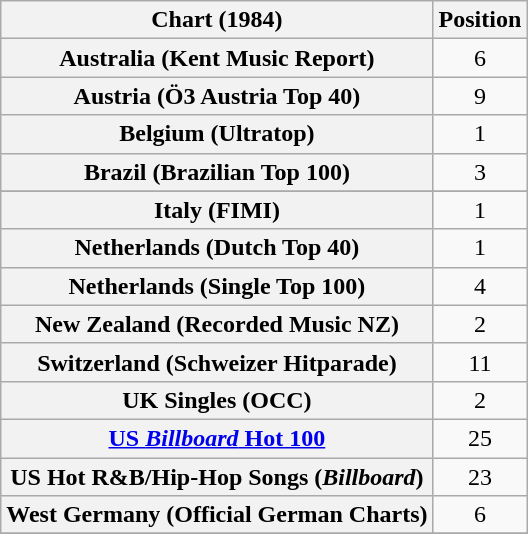<table class="wikitable plainrowheaders sortable" style="text-align:center">
<tr>
<th>Chart (1984)</th>
<th>Position</th>
</tr>
<tr>
<th scope="row">Australia (Kent Music Report)</th>
<td>6</td>
</tr>
<tr>
<th scope="row">Austria (Ö3 Austria Top 40)</th>
<td>9</td>
</tr>
<tr>
<th scope="row">Belgium (Ultratop)</th>
<td>1</td>
</tr>
<tr>
<th scope="row">Brazil (Brazilian Top 100)</th>
<td>3</td>
</tr>
<tr>
</tr>
<tr>
<th scope="row">Italy (FIMI)</th>
<td>1</td>
</tr>
<tr>
<th scope="row">Netherlands (Dutch Top 40)</th>
<td>1</td>
</tr>
<tr>
<th scope="row">Netherlands (Single Top 100)</th>
<td>4</td>
</tr>
<tr>
<th scope="row">New Zealand (Recorded Music NZ)</th>
<td>2</td>
</tr>
<tr>
<th scope="row">Switzerland (Schweizer Hitparade)</th>
<td>11</td>
</tr>
<tr>
<th scope="row">UK Singles (OCC)</th>
<td>2</td>
</tr>
<tr>
<th scope="row"><a href='#'>US <em>Billboard</em> Hot 100</a></th>
<td>25</td>
</tr>
<tr>
<th scope="row">US Hot R&B/Hip-Hop Songs (<em>Billboard</em>)</th>
<td>23</td>
</tr>
<tr>
<th scope="row">West Germany (Official German Charts)</th>
<td>6</td>
</tr>
<tr>
</tr>
</table>
